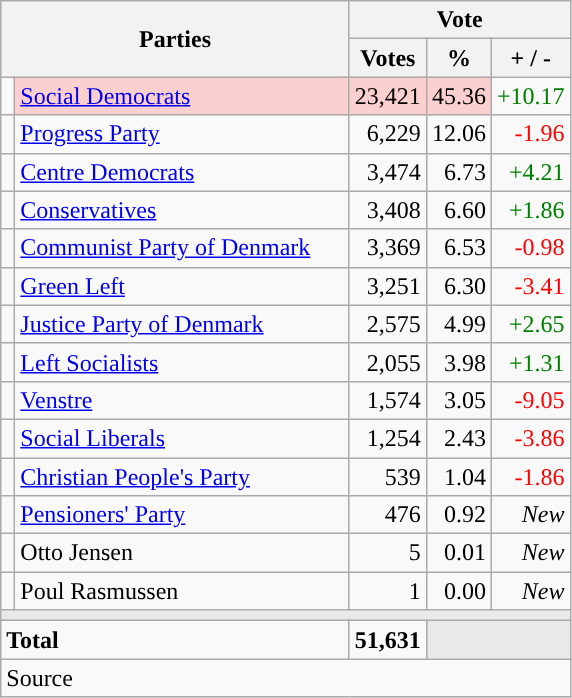<table class="wikitable" style="text-align:right;">
<tr>
<th style="text-align:centre;" rowspan="2" colspan="2" width="225">Parties</th>
<th colspan="3">Vote</th>
</tr>
<tr>
<th width="15">Votes</th>
<th width="15">%</th>
<th width="15">+ / -</th>
</tr>
<tr>
<td width="2" style="color:inherit;background:"></td>
<td bgcolor=#fbd0ce  align="left"><a href='#'>Social Democrats</a></td>
<td bgcolor=#fbd0ce>23,421</td>
<td bgcolor=#fbd0ce>45.36</td>
<td style=color:green;>+10.17</td>
</tr>
<tr>
<td width="2" style="color:inherit;background:"></td>
<td align="left"><a href='#'>Progress Party</a></td>
<td>6,229</td>
<td>12.06</td>
<td style=color:red;>-1.96</td>
</tr>
<tr>
<td width="2" style="color:inherit;background:"></td>
<td align="left"><a href='#'>Centre Democrats</a></td>
<td>3,474</td>
<td>6.73</td>
<td style=color:green;>+4.21</td>
</tr>
<tr>
<td width="2" style="color:inherit;background:"></td>
<td align="left"><a href='#'>Conservatives</a></td>
<td>3,408</td>
<td>6.60</td>
<td style=color:green;>+1.86</td>
</tr>
<tr>
<td width="2" style="color:inherit;background:"></td>
<td align="left"><a href='#'>Communist Party of Denmark</a></td>
<td>3,369</td>
<td>6.53</td>
<td style=color:red;>-0.98</td>
</tr>
<tr>
<td width="2" style="color:inherit;background:"></td>
<td align="left"><a href='#'>Green Left</a></td>
<td>3,251</td>
<td>6.30</td>
<td style=color:red;>-3.41</td>
</tr>
<tr>
<td width="2" style="color:inherit;background:"></td>
<td align="left"><a href='#'>Justice Party of Denmark</a></td>
<td>2,575</td>
<td>4.99</td>
<td style=color:green;>+2.65</td>
</tr>
<tr>
<td width="2" style="color:inherit;background:"></td>
<td align="left"><a href='#'>Left Socialists</a></td>
<td>2,055</td>
<td>3.98</td>
<td style=color:green;>+1.31</td>
</tr>
<tr>
<td width="2" style="color:inherit;background:"></td>
<td align="left"><a href='#'>Venstre</a></td>
<td>1,574</td>
<td>3.05</td>
<td style=color:red;>-9.05</td>
</tr>
<tr>
<td width="2" style="color:inherit;background:"></td>
<td align="left"><a href='#'>Social Liberals</a></td>
<td>1,254</td>
<td>2.43</td>
<td style=color:red;>-3.86</td>
</tr>
<tr>
<td width="2" style="color:inherit;background:"></td>
<td align="left"><a href='#'>Christian People's Party</a></td>
<td>539</td>
<td>1.04</td>
<td style=color:red;>-1.86</td>
</tr>
<tr>
<td width="2" style="color:inherit;background:"></td>
<td align="left"><a href='#'>Pensioners' Party</a></td>
<td>476</td>
<td>0.92</td>
<td><em>New</em></td>
</tr>
<tr>
<td width="2" style="color:inherit;background:"></td>
<td align="left">Otto Jensen</td>
<td>5</td>
<td>0.01</td>
<td><em>New</em></td>
</tr>
<tr>
<td width="2" style="color:inherit;background:"></td>
<td align="left">Poul Rasmussen</td>
<td>1</td>
<td>0.00</td>
<td><em>New</em></td>
</tr>
<tr>
<td colspan="7" bgcolor="#E9E9E9"></td>
</tr>
<tr>
<td align="left" colspan="2"><strong>Total</strong></td>
<td><strong>51,631</strong></td>
<td bgcolor="#E9E9E9" colspan="2"></td>
</tr>
<tr>
<td align="left" colspan="6">Source</td>
</tr>
</table>
